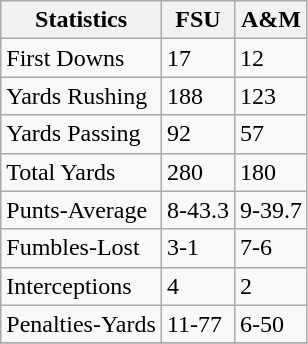<table class="wikitable">
<tr>
<th>Statistics</th>
<th>FSU</th>
<th>A&M</th>
</tr>
<tr>
<td>First Downs</td>
<td>17</td>
<td>12</td>
</tr>
<tr>
<td>Yards Rushing</td>
<td>188</td>
<td>123</td>
</tr>
<tr>
<td>Yards Passing</td>
<td>92</td>
<td>57</td>
</tr>
<tr>
<td>Total Yards</td>
<td>280</td>
<td>180</td>
</tr>
<tr>
<td>Punts-Average</td>
<td>8-43.3</td>
<td>9-39.7</td>
</tr>
<tr>
<td>Fumbles-Lost</td>
<td>3-1</td>
<td>7-6</td>
</tr>
<tr>
<td>Interceptions</td>
<td>4</td>
<td>2</td>
</tr>
<tr>
<td>Penalties-Yards</td>
<td>11-77</td>
<td>6-50</td>
</tr>
<tr>
</tr>
</table>
